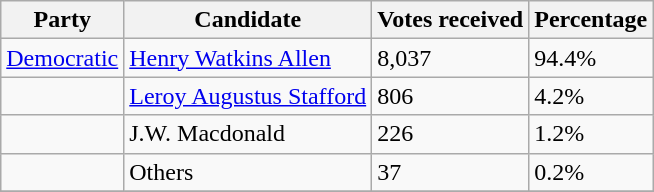<table class="wikitable">
<tr>
<th>Party</th>
<th>Candidate</th>
<th>Votes received</th>
<th>Percentage</th>
</tr>
<tr>
<td><a href='#'>Democratic</a></td>
<td><a href='#'>Henry Watkins Allen</a></td>
<td>8,037</td>
<td>94.4%</td>
</tr>
<tr>
<td></td>
<td><a href='#'>Leroy Augustus Stafford</a></td>
<td>806</td>
<td>4.2%</td>
</tr>
<tr>
<td></td>
<td>J.W. Macdonald</td>
<td>226</td>
<td>1.2%</td>
</tr>
<tr>
<td></td>
<td>Others</td>
<td>37</td>
<td>0.2%</td>
</tr>
<tr>
</tr>
</table>
